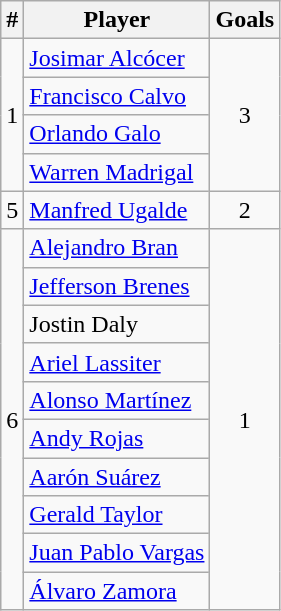<table class="wikitable">
<tr>
<th>#</th>
<th>Player</th>
<th>Goals</th>
</tr>
<tr align=center>
<td rowspan=4>1</td>
<td align=left><a href='#'>Josimar Alcócer</a></td>
<td rowspan=4>3</td>
</tr>
<tr>
<td><a href='#'>Francisco Calvo</a></td>
</tr>
<tr>
<td><a href='#'>Orlando Galo</a></td>
</tr>
<tr>
<td><a href='#'>Warren Madrigal</a></td>
</tr>
<tr align=center>
<td>5</td>
<td align=left><a href='#'>Manfred Ugalde</a></td>
<td>2</td>
</tr>
<tr align=center>
<td rowspan=10>6</td>
<td align=left><a href='#'>Alejandro Bran</a></td>
<td rowspan=10>1</td>
</tr>
<tr>
<td><a href='#'>Jefferson Brenes</a></td>
</tr>
<tr>
<td>Jostin Daly</td>
</tr>
<tr>
<td><a href='#'>Ariel Lassiter</a></td>
</tr>
<tr>
<td><a href='#'>Alonso Martínez</a></td>
</tr>
<tr>
<td><a href='#'>Andy Rojas</a></td>
</tr>
<tr>
<td><a href='#'>Aarón Suárez</a></td>
</tr>
<tr>
<td><a href='#'>Gerald Taylor</a></td>
</tr>
<tr>
<td><a href='#'>Juan Pablo Vargas</a></td>
</tr>
<tr>
<td><a href='#'>Álvaro Zamora</a></td>
</tr>
</table>
